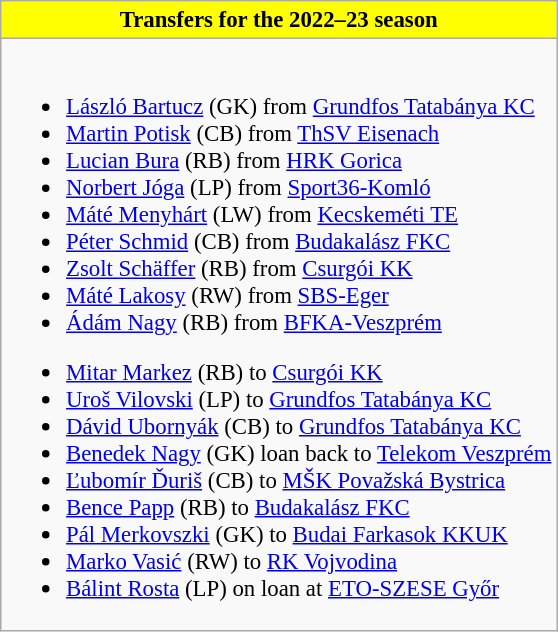<table class="wikitable collapsible collapsed" style="font-size:95%">
<tr>
<th style="color:black; background:yellow"> <strong>Transfers for the 2022–23 season</strong></th>
</tr>
<tr>
<td><br>
<ul><li> <a href='#'>László Bartucz</a> (GK) from  <a href='#'>Grundfos Tatabánya KC</a></li><li> <a href='#'>Martin Potisk</a> (CB) from  <a href='#'>ThSV Eisenach</a></li><li> <a href='#'>Lucian Bura</a> (RB) from  <a href='#'>HRK Gorica</a></li><li> <a href='#'>Norbert Jóga</a> (LP) from  <a href='#'>Sport36-Komló</a></li><li> <a href='#'>Máté Menyhárt</a> (LW) from  <a href='#'>Kecskeméti TE</a></li><li> <a href='#'>Péter Schmid</a> (CB) from  <a href='#'>Budakalász FKC</a></li><li> <a href='#'>Zsolt Schäffer</a> (RB) from  <a href='#'>Csurgói KK</a></li><li> <a href='#'>Máté Lakosy</a> (RW) from  <a href='#'>SBS-Eger</a></li><li> <a href='#'>Ádám Nagy</a> (RB) from  <a href='#'>BFKA-Veszprém</a></li></ul><ul><li> <a href='#'>Mitar Markez</a> (RB) to  <a href='#'>Csurgói KK</a></li><li> <a href='#'>Uroš Vilovski</a> (LP) to  <a href='#'>Grundfos Tatabánya KC</a></li><li> <a href='#'>Dávid Ubornyák</a> (CB) to  <a href='#'>Grundfos Tatabánya KC</a></li><li> <a href='#'>Benedek Nagy</a> (GK) loan back to  <a href='#'>Telekom Veszprém</a></li><li> <a href='#'>Ľubomír Ďuriš</a> (CB) to  <a href='#'>MŠK Považská Bystrica</a></li><li> <a href='#'>Bence Papp</a> (RB) to  <a href='#'>Budakalász FKC</a></li><li> <a href='#'>Pál Merkovszki</a> (GK) to  <a href='#'>Budai Farkasok KKUK</a></li><li> <a href='#'>Marko Vasić</a> (RW) to  <a href='#'>RK Vojvodina</a></li><li> <a href='#'>Bálint Rosta</a> (LP) on loan at  <a href='#'>ETO-SZESE Győr</a></li></ul></td>
</tr>
</table>
